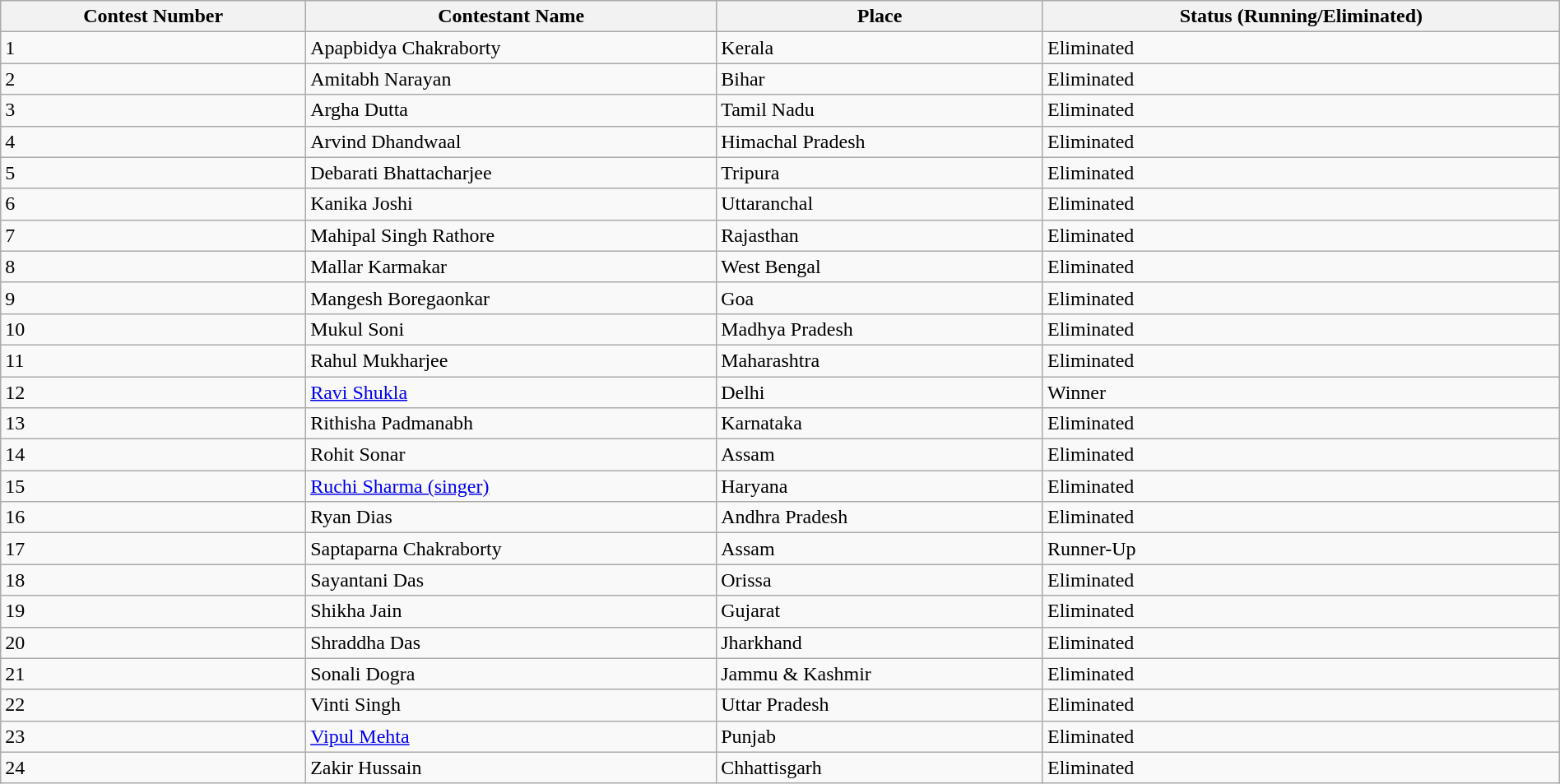<table class="wikitable" width="100%">
<tr>
<th>Contest Number</th>
<th>Contestant Name</th>
<th>Place</th>
<th>Status (Running/Eliminated)</th>
</tr>
<tr>
<td>1</td>
<td>Apapbidya Chakraborty</td>
<td>Kerala</td>
<td>Eliminated</td>
</tr>
<tr>
<td>2</td>
<td>Amitabh Narayan</td>
<td>Bihar</td>
<td>Eliminated</td>
</tr>
<tr>
<td>3</td>
<td>Argha Dutta</td>
<td>Tamil Nadu</td>
<td>Eliminated</td>
</tr>
<tr>
<td>4</td>
<td>Arvind Dhandwaal</td>
<td>Himachal Pradesh</td>
<td>Eliminated</td>
</tr>
<tr>
<td>5</td>
<td>Debarati Bhattacharjee</td>
<td>Tripura</td>
<td>Eliminated</td>
</tr>
<tr>
<td>6</td>
<td>Kanika Joshi</td>
<td>Uttaranchal</td>
<td>Eliminated</td>
</tr>
<tr>
<td>7</td>
<td>Mahipal Singh Rathore</td>
<td>Rajasthan</td>
<td>Eliminated</td>
</tr>
<tr>
<td>8</td>
<td>Mallar Karmakar</td>
<td>West Bengal</td>
<td>Eliminated</td>
</tr>
<tr>
<td>9</td>
<td>Mangesh Boregaonkar</td>
<td>Goa</td>
<td>Eliminated</td>
</tr>
<tr>
<td>10</td>
<td>Mukul Soni</td>
<td>Madhya Pradesh</td>
<td>Eliminated</td>
</tr>
<tr>
<td>11</td>
<td>Rahul Mukharjee</td>
<td>Maharashtra</td>
<td>Eliminated</td>
</tr>
<tr>
<td>12</td>
<td><a href='#'>Ravi Shukla</a></td>
<td>Delhi</td>
<td>Winner</td>
</tr>
<tr>
<td>13</td>
<td>Rithisha Padmanabh</td>
<td>Karnataka</td>
<td>Eliminated</td>
</tr>
<tr>
<td>14</td>
<td>Rohit Sonar</td>
<td>Assam</td>
<td>Eliminated</td>
</tr>
<tr>
<td>15</td>
<td><a href='#'>Ruchi Sharma (singer)</a></td>
<td>Haryana</td>
<td>Eliminated</td>
</tr>
<tr>
<td>16</td>
<td>Ryan Dias</td>
<td>Andhra Pradesh</td>
<td>Eliminated</td>
</tr>
<tr>
<td>17</td>
<td>Saptaparna Chakraborty</td>
<td>Assam</td>
<td>Runner-Up</td>
</tr>
<tr>
<td>18</td>
<td>Sayantani Das</td>
<td>Orissa</td>
<td>Eliminated</td>
</tr>
<tr>
<td>19</td>
<td>Shikha Jain</td>
<td>Gujarat</td>
<td>Eliminated</td>
</tr>
<tr>
<td>20</td>
<td>Shraddha Das</td>
<td>Jharkhand</td>
<td>Eliminated</td>
</tr>
<tr>
<td>21</td>
<td>Sonali Dogra</td>
<td>Jammu & Kashmir</td>
<td>Eliminated</td>
</tr>
<tr>
<td>22</td>
<td>Vinti Singh</td>
<td>Uttar Pradesh</td>
<td>Eliminated</td>
</tr>
<tr>
<td>23</td>
<td><a href='#'>Vipul Mehta</a></td>
<td>Punjab</td>
<td>Eliminated</td>
</tr>
<tr>
<td>24</td>
<td>Zakir Hussain</td>
<td>Chhattisgarh</td>
<td>Eliminated</td>
</tr>
</table>
